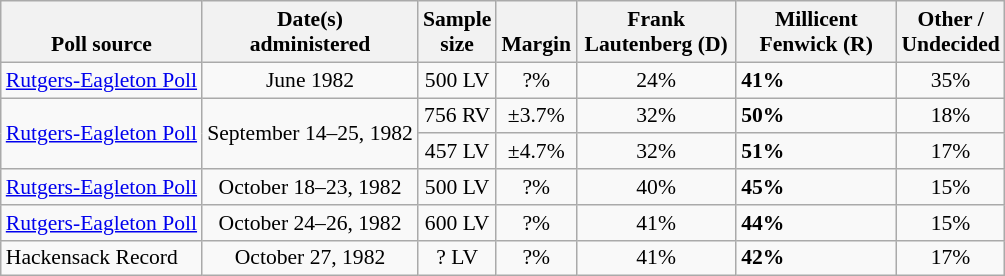<table class="wikitable" style="font-size:90%">
<tr valign=bottom>
<th>Poll source</th>
<th>Date(s)<br>administered</th>
<th>Sample<br>size</th>
<th>Margin<br></th>
<th style="width:100px;">Frank<br>Lautenberg (D)</th>
<th style="width:100px;">Millicent<br>Fenwick (R)</th>
<th>Other /<br>Undecided</th>
</tr>
<tr>
<td><a href='#'>Rutgers-Eagleton Poll</a></td>
<td align=center>June 1982</td>
<td align=center>500 LV</td>
<td align=center>?%</td>
<td align=center>24%</td>
<td><strong>41%</strong></td>
<td align=center>35%</td>
</tr>
<tr>
<td rowspan="2"><a href='#'>Rutgers-Eagleton Poll</a></td>
<td rowspan="2" align=center>September 14–25, 1982</td>
<td align=center>756 RV</td>
<td align=center>±3.7%</td>
<td align=center>32%</td>
<td><strong>50%</strong></td>
<td align=center>18%</td>
</tr>
<tr>
<td align=center>457 LV</td>
<td align=center>±4.7%</td>
<td align=center>32%</td>
<td><strong>51%</strong></td>
<td align=center>17%</td>
</tr>
<tr>
<td><a href='#'>Rutgers-Eagleton Poll</a></td>
<td align=center>October 18–23, 1982</td>
<td align=center>500 LV</td>
<td align=center>?%</td>
<td align=center>40%</td>
<td><strong>45%</strong></td>
<td align=center>15%</td>
</tr>
<tr>
<td><a href='#'>Rutgers-Eagleton Poll</a></td>
<td align=center>October 24–26, 1982</td>
<td align=center>600 LV</td>
<td align=center>?%</td>
<td align=center>41%</td>
<td><strong>44%</strong></td>
<td align=center>15%</td>
</tr>
<tr>
<td>Hackensack Record</td>
<td align=center>October 27, 1982</td>
<td align=center>? LV</td>
<td align=center>?%</td>
<td align=center>41%</td>
<td><strong>42%</strong></td>
<td align=center>17%</td>
</tr>
</table>
